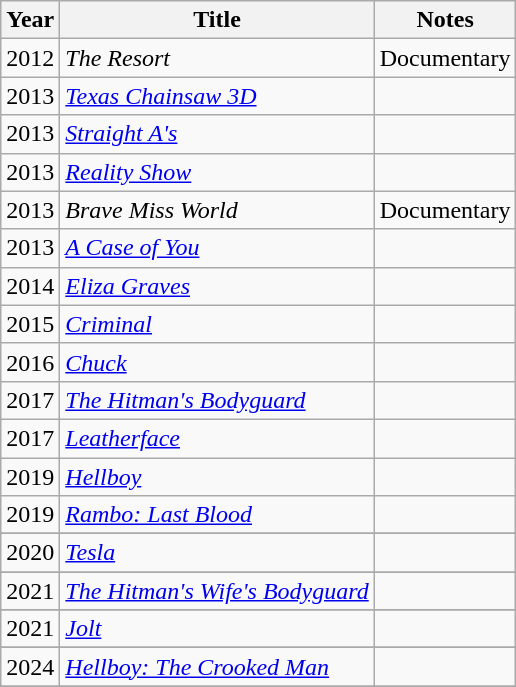<table class="wikitable sortable">
<tr>
<th>Year</th>
<th>Title</th>
<th class="unsortable">Notes</th>
</tr>
<tr style="text-align:center;">
<td>2012</td>
<td style="text-align:left;"><em>The Resort</em></td>
<td style="text-align:left;">Documentary</td>
</tr>
<tr style="text-align:center;">
<td>2013</td>
<td style="text-align:left;"><em><a href='#'>Texas Chainsaw 3D</a></em></td>
<td style="text-align:left;"></td>
</tr>
<tr style="text-align:center;">
<td>2013</td>
<td style="text-align:left;"><em><a href='#'>Straight A's</a></em></td>
<td style="text-align:left;"></td>
</tr>
<tr style="text-align:center;">
<td>2013</td>
<td style="text-align:left;"><em><a href='#'>Reality Show</a></em></td>
<td style="text-align:left;"></td>
</tr>
<tr style="text-align:center;">
<td>2013</td>
<td style="text-align:left;"><em>Brave Miss World</em></td>
<td style="text-align:left;">Documentary</td>
</tr>
<tr style="text-align:center;">
<td>2013</td>
<td style="text-align:left;"><em><a href='#'>A Case of You</a></em></td>
<td style="text-align:left;"></td>
</tr>
<tr style="text-align:center;">
<td>2014</td>
<td style="text-align:left;"><em><a href='#'>Eliza Graves</a></em></td>
<td style="text-align:left;"></td>
</tr>
<tr style="text-align:center;">
<td>2015</td>
<td style="text-align:left;"><em><a href='#'>Criminal</a></em></td>
<td style="text-align:left;"></td>
</tr>
<tr style="text-align:center;">
<td>2016</td>
<td style="text-align:left;"><em><a href='#'>Chuck</a></em></td>
<td style="text-align:left;"></td>
</tr>
<tr style="text-align:center;">
<td>2017</td>
<td style="text-align:left;"><em><a href='#'>The Hitman's Bodyguard</a></em></td>
<td style="text-align:left;"></td>
</tr>
<tr style="text-align:center;">
<td>2017</td>
<td style="text-align:left;"><em><a href='#'>Leatherface</a></em></td>
<td style="text-align:left;"></td>
</tr>
<tr style="text-align:center;">
<td>2019</td>
<td style="text-align:left;"><em><a href='#'>Hellboy</a></em></td>
<td style="text-align:left;"></td>
</tr>
<tr style="text-align:center;">
<td>2019</td>
<td style="text-align:left;"><em><a href='#'>Rambo: Last Blood</a></em></td>
<td style="text-align:left;"></td>
</tr>
<tr style="text-align:center;">
</tr>
<tr>
<td>2020</td>
<td style="text-align:left;"><em><a href='#'>Tesla</a></em></td>
<td style="text-align:left;"></td>
</tr>
<tr style="text-align:center;">
</tr>
<tr>
<td>2021</td>
<td style="text-align:left;"><em><a href='#'>The Hitman's Wife's Bodyguard</a></em></td>
<td style="text-align:left;"></td>
</tr>
<tr style="text-align:center;">
</tr>
<tr>
<td>2021</td>
<td style="text-align:left;"><em><a href='#'>Jolt</a></em></td>
<td style="text-align:left;"></td>
</tr>
<tr style="text-align:center;">
</tr>
<tr>
<td>2024</td>
<td style="text-align:left;"><em><a href='#'>Hellboy: The Crooked Man</a></em></td>
<td style="text-align:left;"></td>
</tr>
<tr style="text-align:center;">
</tr>
</table>
